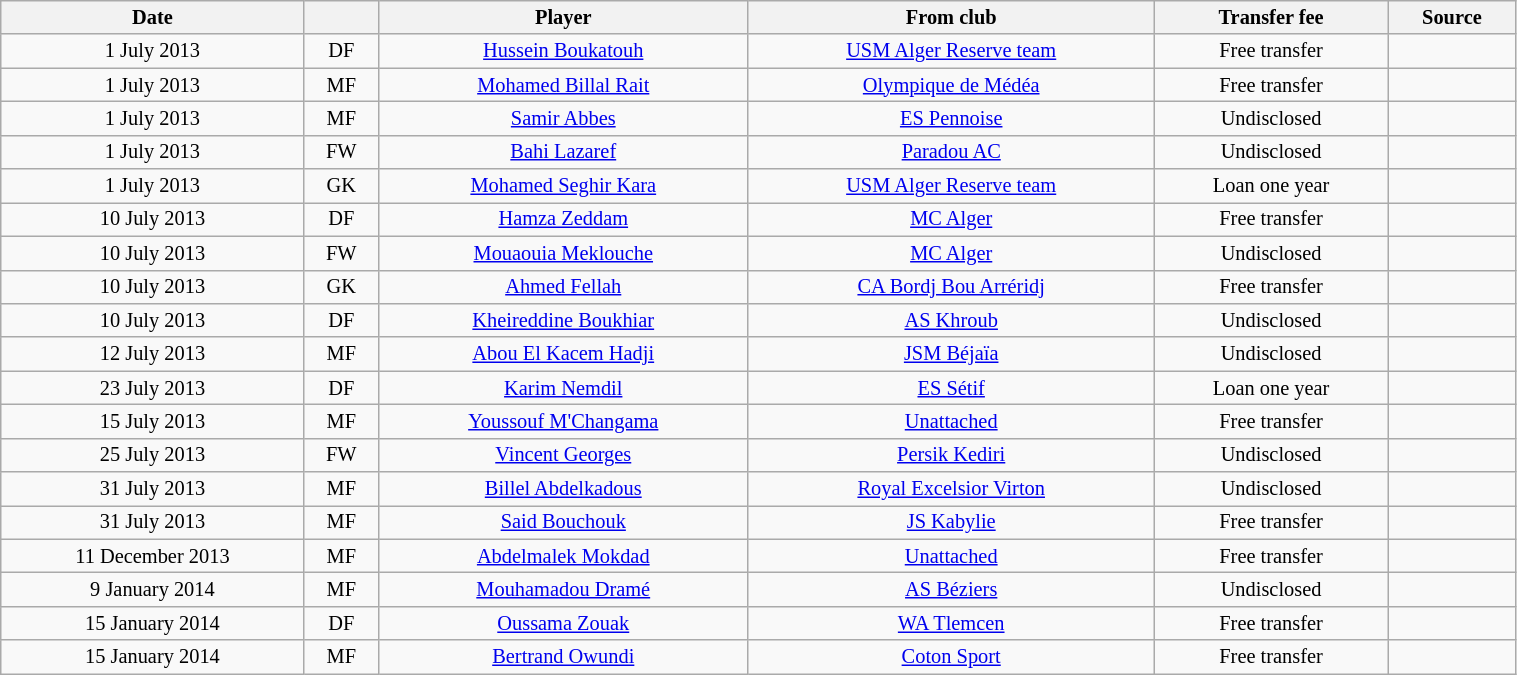<table class="wikitable sortable" style="width:80%; text-align:center; font-size:85%; text-align:centre;">
<tr>
<th>Date</th>
<th></th>
<th>Player</th>
<th>From club</th>
<th>Transfer fee</th>
<th>Source</th>
</tr>
<tr>
<td>1 July 2013</td>
<td>DF</td>
<td> <a href='#'>Hussein Boukatouh</a></td>
<td><a href='#'>USM Alger Reserve team</a></td>
<td>Free transfer</td>
<td></td>
</tr>
<tr>
<td>1 July 2013</td>
<td>MF</td>
<td> <a href='#'>Mohamed Billal Rait</a></td>
<td><a href='#'>Olympique de Médéa</a></td>
<td>Free transfer</td>
<td></td>
</tr>
<tr>
<td>1 July 2013</td>
<td>MF</td>
<td> <a href='#'>Samir Abbes</a></td>
<td> <a href='#'>ES Pennoise</a></td>
<td>Undisclosed</td>
<td></td>
</tr>
<tr>
<td>1 July 2013</td>
<td>FW</td>
<td> <a href='#'>Bahi Lazaref</a></td>
<td><a href='#'>Paradou AC</a></td>
<td>Undisclosed</td>
<td></td>
</tr>
<tr>
<td>1 July 2013</td>
<td>GK</td>
<td> <a href='#'>Mohamed Seghir Kara</a></td>
<td><a href='#'>USM Alger Reserve team</a></td>
<td>Loan one year</td>
<td></td>
</tr>
<tr>
<td>10 July 2013</td>
<td>DF</td>
<td> <a href='#'>Hamza Zeddam</a></td>
<td><a href='#'>MC Alger</a></td>
<td>Free transfer</td>
<td></td>
</tr>
<tr>
<td>10 July 2013</td>
<td>FW</td>
<td> <a href='#'>Mouaouia Meklouche</a></td>
<td><a href='#'>MC Alger</a></td>
<td>Undisclosed</td>
<td></td>
</tr>
<tr>
<td>10 July 2013</td>
<td>GK</td>
<td> <a href='#'>Ahmed Fellah</a></td>
<td><a href='#'>CA Bordj Bou Arréridj</a></td>
<td>Free transfer</td>
<td></td>
</tr>
<tr>
<td>10 July 2013</td>
<td>DF</td>
<td> <a href='#'>Kheireddine Boukhiar</a></td>
<td><a href='#'>AS Khroub</a></td>
<td>Undisclosed</td>
<td></td>
</tr>
<tr>
<td>12 July 2013</td>
<td>MF</td>
<td> <a href='#'>Abou El Kacem Hadji</a></td>
<td><a href='#'>JSM Béjaïa</a></td>
<td>Undisclosed</td>
<td></td>
</tr>
<tr>
<td>23 July 2013</td>
<td>DF</td>
<td> <a href='#'>Karim Nemdil</a></td>
<td><a href='#'>ES Sétif</a></td>
<td>Loan one year</td>
<td></td>
</tr>
<tr>
<td>15 July 2013</td>
<td>MF</td>
<td> <a href='#'>Youssouf M'Changama</a></td>
<td><a href='#'>Unattached</a></td>
<td>Free transfer</td>
<td></td>
</tr>
<tr>
<td>25 July 2013</td>
<td>FW</td>
<td> <a href='#'>Vincent Georges</a></td>
<td> <a href='#'>Persik Kediri</a></td>
<td>Undisclosed</td>
<td></td>
</tr>
<tr>
<td>31 July 2013</td>
<td>MF</td>
<td> <a href='#'>Billel Abdelkadous</a></td>
<td> <a href='#'>Royal Excelsior Virton</a></td>
<td>Undisclosed</td>
<td></td>
</tr>
<tr>
<td>31 July 2013</td>
<td>MF</td>
<td> <a href='#'>Said Bouchouk</a></td>
<td><a href='#'>JS Kabylie</a></td>
<td>Free transfer</td>
<td></td>
</tr>
<tr>
<td>11 December 2013</td>
<td>MF</td>
<td> <a href='#'>Abdelmalek Mokdad</a></td>
<td><a href='#'>Unattached</a></td>
<td>Free transfer</td>
<td></td>
</tr>
<tr>
<td>9 January 2014</td>
<td>MF</td>
<td> <a href='#'>Mouhamadou Dramé</a></td>
<td> <a href='#'>AS Béziers</a></td>
<td>Undisclosed</td>
<td></td>
</tr>
<tr>
<td>15 January 2014</td>
<td>DF</td>
<td> <a href='#'>Oussama Zouak</a></td>
<td><a href='#'>WA Tlemcen</a></td>
<td>Free transfer</td>
<td></td>
</tr>
<tr>
<td>15 January 2014</td>
<td>MF</td>
<td> <a href='#'>Bertrand Owundi</a></td>
<td> <a href='#'>Coton Sport</a></td>
<td>Free transfer</td>
<td></td>
</tr>
</table>
